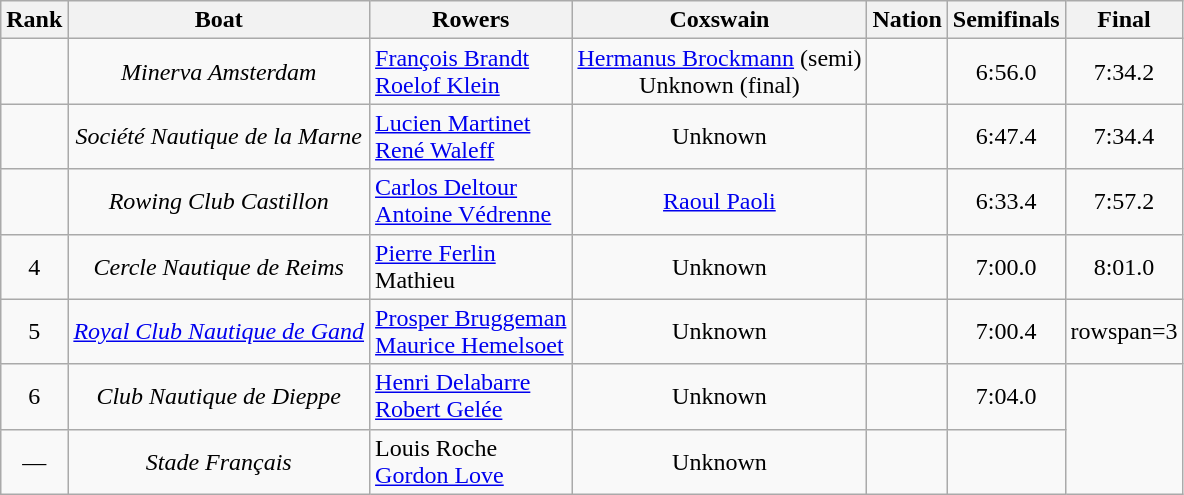<table class="wikitable sortable" style="text-align:center">
<tr>
<th>Rank</th>
<th>Boat</th>
<th>Rowers</th>
<th>Coxswain</th>
<th>Nation</th>
<th>Semifinals</th>
<th>Final</th>
</tr>
<tr>
<td></td>
<td><em>Minerva Amsterdam</em></td>
<td align=left><a href='#'>François Brandt</a> <br> <a href='#'>Roelof Klein</a></td>
<td><a href='#'>Hermanus Brockmann</a> (semi) <br> Unknown (final)</td>
<td align=left></td>
<td>6:56.0</td>
<td>7:34.2</td>
</tr>
<tr>
<td></td>
<td><em>Société Nautique de la Marne</em></td>
<td align=left><a href='#'>Lucien Martinet</a> <br> <a href='#'>René Waleff</a></td>
<td>Unknown</td>
<td align=left></td>
<td>6:47.4</td>
<td>7:34.4</td>
</tr>
<tr>
<td></td>
<td><em>Rowing Club Castillon</em></td>
<td align=left><a href='#'>Carlos Deltour</a> <br> <a href='#'>Antoine Védrenne</a></td>
<td><a href='#'>Raoul Paoli</a></td>
<td align=left></td>
<td>6:33.4</td>
<td>7:57.2</td>
</tr>
<tr>
<td>4</td>
<td><em>Cercle Nautique de Reims</em></td>
<td align=left><a href='#'>Pierre Ferlin</a> <br> Mathieu</td>
<td>Unknown</td>
<td align=left></td>
<td>7:00.0</td>
<td>8:01.0</td>
</tr>
<tr>
<td>5</td>
<td><em><a href='#'>Royal Club Nautique de Gand</a></em></td>
<td align=left><a href='#'>Prosper Bruggeman</a> <br> <a href='#'>Maurice Hemelsoet</a></td>
<td>Unknown</td>
<td align=left></td>
<td>7:00.4</td>
<td>rowspan=3 </td>
</tr>
<tr>
<td>6</td>
<td><em>Club Nautique de Dieppe</em></td>
<td align=left><a href='#'>Henri Delabarre</a> <br> <a href='#'>Robert Gelée</a></td>
<td>Unknown</td>
<td align=left></td>
<td>7:04.0</td>
</tr>
<tr>
<td data-sort-value=7>—</td>
<td><em>Stade Français</em></td>
<td align=left>Louis Roche <br> <a href='#'>Gordon Love</a></td>
<td>Unknown</td>
<td align=left></td>
<td data-sort-value=9:99.9></td>
</tr>
</table>
